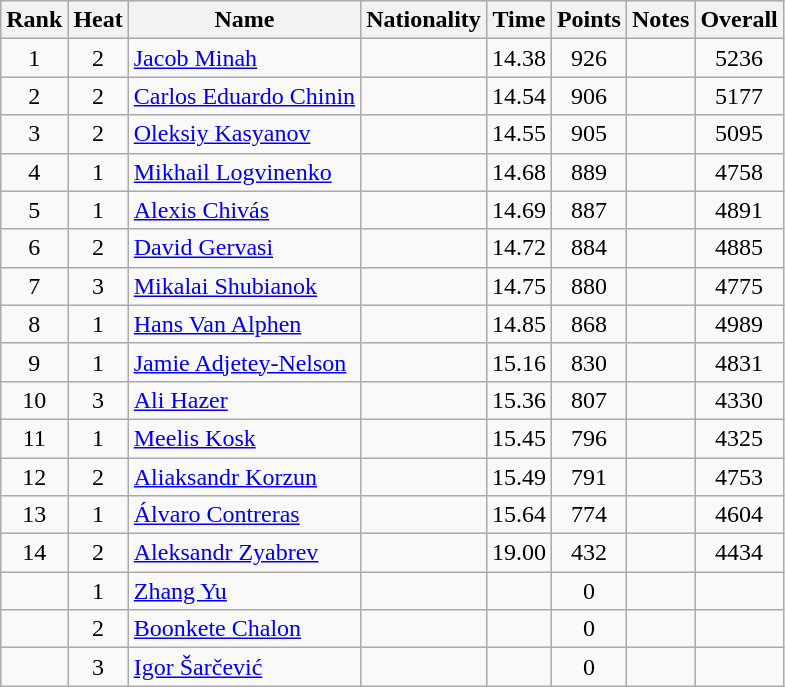<table class="wikitable sortable" style="text-align:center">
<tr>
<th>Rank</th>
<th>Heat</th>
<th>Name</th>
<th>Nationality</th>
<th>Time</th>
<th>Points</th>
<th>Notes</th>
<th>Overall</th>
</tr>
<tr>
<td>1</td>
<td>2</td>
<td align="left"><a href='#'>Jacob Minah</a></td>
<td align=left></td>
<td>14.38</td>
<td>926</td>
<td></td>
<td>5236</td>
</tr>
<tr>
<td>2</td>
<td>2</td>
<td align="left"><a href='#'>Carlos Eduardo Chinin</a></td>
<td align=left></td>
<td>14.54</td>
<td>906</td>
<td></td>
<td>5177</td>
</tr>
<tr>
<td>3</td>
<td>2</td>
<td align="left"><a href='#'>Oleksiy Kasyanov</a></td>
<td align=left></td>
<td>14.55</td>
<td>905</td>
<td></td>
<td>5095</td>
</tr>
<tr>
<td>4</td>
<td>1</td>
<td align="left"><a href='#'>Mikhail Logvinenko</a></td>
<td align=left></td>
<td>14.68</td>
<td>889</td>
<td></td>
<td>4758</td>
</tr>
<tr>
<td>5</td>
<td>1</td>
<td align="left"><a href='#'>Alexis Chivás</a></td>
<td align=left></td>
<td>14.69</td>
<td>887</td>
<td></td>
<td>4891</td>
</tr>
<tr>
<td>6</td>
<td>2</td>
<td align="left"><a href='#'>David Gervasi</a></td>
<td align=left></td>
<td>14.72</td>
<td>884</td>
<td></td>
<td>4885</td>
</tr>
<tr>
<td>7</td>
<td>3</td>
<td align="left"><a href='#'>Mikalai Shubianok</a></td>
<td align=left></td>
<td>14.75</td>
<td>880</td>
<td></td>
<td>4775</td>
</tr>
<tr>
<td>8</td>
<td>1</td>
<td align="left"><a href='#'>Hans Van Alphen</a></td>
<td align=left></td>
<td>14.85</td>
<td>868</td>
<td></td>
<td>4989</td>
</tr>
<tr>
<td>9</td>
<td>1</td>
<td align="left"><a href='#'>Jamie Adjetey-Nelson</a></td>
<td align=left></td>
<td>15.16</td>
<td>830</td>
<td></td>
<td>4831</td>
</tr>
<tr>
<td>10</td>
<td>3</td>
<td align="left"><a href='#'>Ali Hazer</a></td>
<td align=left></td>
<td>15.36</td>
<td>807</td>
<td></td>
<td>4330</td>
</tr>
<tr>
<td>11</td>
<td>1</td>
<td align="left"><a href='#'>Meelis Kosk</a></td>
<td align=left></td>
<td>15.45</td>
<td>796</td>
<td></td>
<td>4325</td>
</tr>
<tr>
<td>12</td>
<td>2</td>
<td align="left"><a href='#'>Aliaksandr Korzun</a></td>
<td align=left></td>
<td>15.49</td>
<td>791</td>
<td></td>
<td>4753</td>
</tr>
<tr>
<td>13</td>
<td>1</td>
<td align="left"><a href='#'>Álvaro Contreras</a></td>
<td align=left></td>
<td>15.64</td>
<td>774</td>
<td></td>
<td>4604</td>
</tr>
<tr>
<td>14</td>
<td>2</td>
<td align="left"><a href='#'>Aleksandr Zyabrev</a></td>
<td align=left></td>
<td>19.00</td>
<td>432</td>
<td></td>
<td>4434</td>
</tr>
<tr>
<td></td>
<td>1</td>
<td align="left"><a href='#'>Zhang Yu</a></td>
<td align=left></td>
<td></td>
<td>0</td>
<td></td>
<td></td>
</tr>
<tr>
<td></td>
<td>2</td>
<td align="left"><a href='#'>Boonkete Chalon</a></td>
<td align=left></td>
<td></td>
<td>0</td>
<td></td>
<td></td>
</tr>
<tr>
<td></td>
<td>3</td>
<td align="left"><a href='#'>Igor Šarčević</a></td>
<td align=left></td>
<td></td>
<td>0</td>
<td></td>
<td></td>
</tr>
</table>
